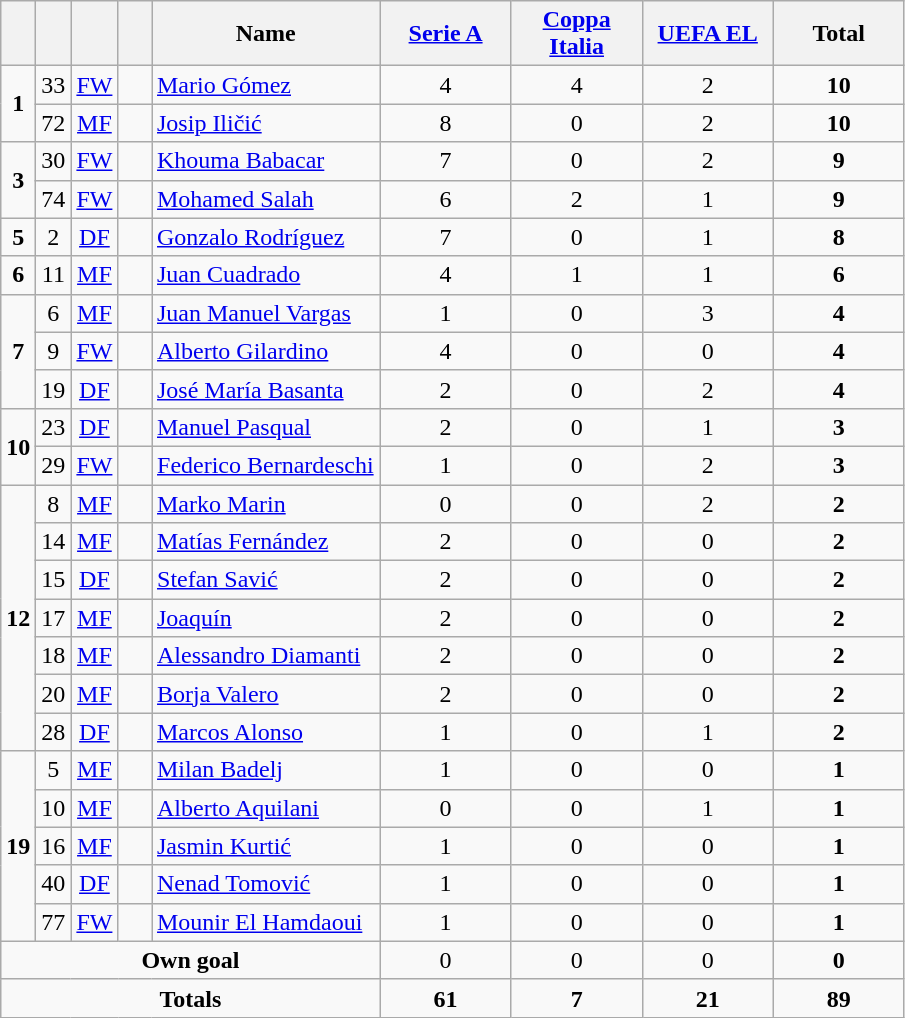<table class="wikitable" style="text-align:center">
<tr>
<th width=15></th>
<th width=15></th>
<th width=15></th>
<th width=15></th>
<th width=145>Name</th>
<th width=80><a href='#'>Serie A</a></th>
<th width=80><a href='#'>Coppa Italia</a></th>
<th width=80><a href='#'>UEFA EL</a></th>
<th width=80>Total</th>
</tr>
<tr>
<td rowspan=2><strong>1</strong></td>
<td>33</td>
<td><a href='#'>FW</a></td>
<td></td>
<td align=left><a href='#'>Mario Gómez</a></td>
<td>4</td>
<td>4</td>
<td>2</td>
<td><strong>10</strong></td>
</tr>
<tr>
<td>72</td>
<td><a href='#'>MF</a></td>
<td></td>
<td align=left><a href='#'>Josip Iličić</a></td>
<td>8</td>
<td>0</td>
<td>2</td>
<td><strong>10</strong></td>
</tr>
<tr>
<td rowspan=2><strong>3</strong></td>
<td>30</td>
<td><a href='#'>FW</a></td>
<td></td>
<td align=left><a href='#'>Khouma Babacar</a></td>
<td>7</td>
<td>0</td>
<td>2</td>
<td><strong>9</strong></td>
</tr>
<tr>
<td>74</td>
<td><a href='#'>FW</a></td>
<td></td>
<td align=left><a href='#'>Mohamed Salah</a></td>
<td>6</td>
<td>2</td>
<td>1</td>
<td><strong>9</strong></td>
</tr>
<tr>
<td><strong>5</strong></td>
<td>2</td>
<td><a href='#'>DF</a></td>
<td></td>
<td align=left><a href='#'>Gonzalo Rodríguez</a></td>
<td>7</td>
<td>0</td>
<td>1</td>
<td><strong>8</strong></td>
</tr>
<tr>
<td><strong>6</strong></td>
<td>11</td>
<td><a href='#'>MF</a></td>
<td></td>
<td align=left><a href='#'>Juan Cuadrado</a></td>
<td>4</td>
<td>1</td>
<td>1</td>
<td><strong>6</strong></td>
</tr>
<tr>
<td rowspan=3><strong>7</strong></td>
<td>6</td>
<td><a href='#'>MF</a></td>
<td></td>
<td align=left><a href='#'>Juan Manuel Vargas</a></td>
<td>1</td>
<td>0</td>
<td>3</td>
<td><strong>4</strong></td>
</tr>
<tr>
<td>9</td>
<td><a href='#'>FW</a></td>
<td></td>
<td align=left><a href='#'>Alberto Gilardino</a></td>
<td>4</td>
<td>0</td>
<td>0</td>
<td><strong>4</strong></td>
</tr>
<tr>
<td>19</td>
<td><a href='#'>DF</a></td>
<td></td>
<td align=left><a href='#'>José María Basanta</a></td>
<td>2</td>
<td>0</td>
<td>2</td>
<td><strong>4</strong></td>
</tr>
<tr>
<td rowspan=2><strong>10</strong></td>
<td>23</td>
<td><a href='#'>DF</a></td>
<td></td>
<td align=left><a href='#'>Manuel Pasqual</a></td>
<td>2</td>
<td>0</td>
<td>1</td>
<td><strong>3</strong></td>
</tr>
<tr>
<td>29</td>
<td><a href='#'>FW</a></td>
<td></td>
<td align=left><a href='#'>Federico Bernardeschi</a></td>
<td>1</td>
<td>0</td>
<td>2</td>
<td><strong>3</strong></td>
</tr>
<tr>
<td rowspan=7><strong>12</strong></td>
<td>8</td>
<td><a href='#'>MF</a></td>
<td></td>
<td align=left><a href='#'>Marko Marin</a></td>
<td>0</td>
<td>0</td>
<td>2</td>
<td><strong>2</strong></td>
</tr>
<tr>
<td>14</td>
<td><a href='#'>MF</a></td>
<td></td>
<td align=left><a href='#'>Matías Fernández</a></td>
<td>2</td>
<td>0</td>
<td>0</td>
<td><strong>2</strong></td>
</tr>
<tr>
<td>15</td>
<td><a href='#'>DF</a></td>
<td></td>
<td align=left><a href='#'>Stefan Savić</a></td>
<td>2</td>
<td>0</td>
<td>0</td>
<td><strong>2</strong></td>
</tr>
<tr>
<td>17</td>
<td><a href='#'>MF</a></td>
<td></td>
<td align=left><a href='#'>Joaquín</a></td>
<td>2</td>
<td>0</td>
<td>0</td>
<td><strong>2</strong></td>
</tr>
<tr>
<td>18</td>
<td><a href='#'>MF</a></td>
<td></td>
<td align=left><a href='#'>Alessandro Diamanti</a></td>
<td>2</td>
<td>0</td>
<td>0</td>
<td><strong>2</strong></td>
</tr>
<tr>
<td>20</td>
<td><a href='#'>MF</a></td>
<td></td>
<td align=left><a href='#'>Borja Valero</a></td>
<td>2</td>
<td>0</td>
<td>0</td>
<td><strong>2</strong></td>
</tr>
<tr>
<td>28</td>
<td><a href='#'>DF</a></td>
<td></td>
<td align=left><a href='#'>Marcos Alonso</a></td>
<td>1</td>
<td>0</td>
<td>1</td>
<td><strong>2</strong></td>
</tr>
<tr>
<td rowspan=5><strong>19</strong></td>
<td>5</td>
<td><a href='#'>MF</a></td>
<td></td>
<td align=left><a href='#'>Milan Badelj</a></td>
<td>1</td>
<td>0</td>
<td>0</td>
<td><strong>1</strong></td>
</tr>
<tr>
<td>10</td>
<td><a href='#'>MF</a></td>
<td></td>
<td align=left><a href='#'>Alberto Aquilani</a></td>
<td>0</td>
<td>0</td>
<td>1</td>
<td><strong>1</strong></td>
</tr>
<tr>
<td>16</td>
<td><a href='#'>MF</a></td>
<td></td>
<td align=left><a href='#'>Jasmin Kurtić</a></td>
<td>1</td>
<td>0</td>
<td>0</td>
<td><strong>1</strong></td>
</tr>
<tr>
<td>40</td>
<td><a href='#'>DF</a></td>
<td></td>
<td align=left><a href='#'>Nenad Tomović</a></td>
<td>1</td>
<td>0</td>
<td>0</td>
<td><strong>1</strong></td>
</tr>
<tr>
<td>77</td>
<td><a href='#'>FW</a></td>
<td></td>
<td align=left><a href='#'>Mounir El Hamdaoui</a></td>
<td>1</td>
<td>0</td>
<td>0</td>
<td><strong>1</strong></td>
</tr>
<tr>
<td colspan=5><strong>Own goal</strong></td>
<td>0</td>
<td>0</td>
<td>0</td>
<td><strong>0</strong></td>
</tr>
<tr>
<td colspan=5><strong>Totals</strong></td>
<td><strong>61</strong></td>
<td><strong>7</strong></td>
<td><strong>21</strong></td>
<td><strong>89</strong></td>
</tr>
</table>
